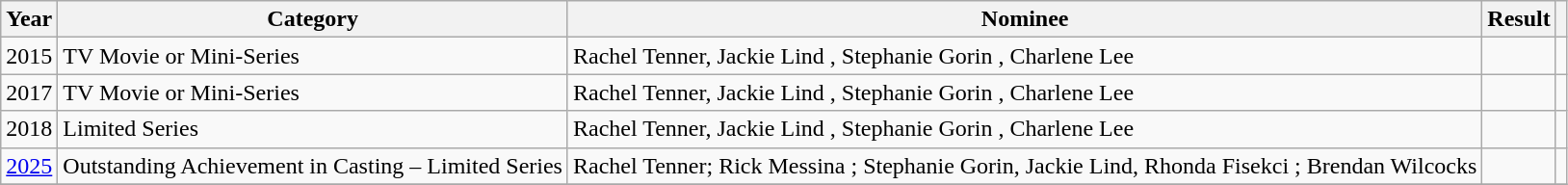<table class="wikitable sortable">
<tr>
<th scope="col">Year</th>
<th scope="col">Category</th>
<th scope="col">Nominee</th>
<th scope="col">Result</th>
<th scope="col" class="unsortable"></th>
</tr>
<tr>
<td>2015</td>
<td scope="row">TV Movie or Mini-Series</td>
<td>Rachel Tenner, Jackie Lind , Stephanie Gorin , Charlene Lee </td>
<td></td>
<td style="text-align: center;"></td>
</tr>
<tr>
<td>2017</td>
<td scope="row">TV Movie or Mini-Series</td>
<td>Rachel Tenner, Jackie Lind , Stephanie Gorin , Charlene Lee </td>
<td></td>
<td style="text-align: center;"></td>
</tr>
<tr>
<td>2018</td>
<td scope="row">Limited Series</td>
<td>Rachel Tenner, Jackie Lind , Stephanie Gorin , Charlene Lee </td>
<td></td>
<td style="text-align: center;"></td>
</tr>
<tr>
<td><a href='#'>2025</a></td>
<td>Outstanding Achievement in Casting – Limited Series</td>
<td>Rachel Tenner; Rick Messina ; Stephanie Gorin, Jackie Lind, Rhonda Fisekci ; Brendan Wilcocks </td>
<td></td>
<td style="text-align: center;"></td>
</tr>
<tr>
</tr>
</table>
